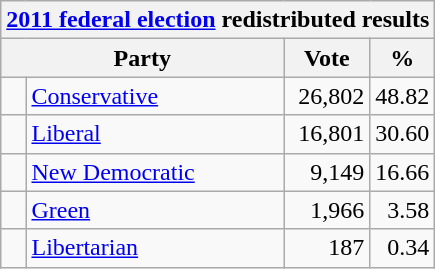<table class="wikitable">
<tr>
<th colspan="4"><a href='#'>2011 federal election</a> redistributed results</th>
</tr>
<tr>
<th bgcolor="#DDDDFF" width="130px" colspan="2">Party</th>
<th bgcolor="#DDDDFF" width="50px">Vote</th>
<th bgcolor="#DDDDFF" width="30px">%</th>
</tr>
<tr>
<td> </td>
<td><a href='#'>Conservative</a></td>
<td align=right>26,802</td>
<td align=right>48.82</td>
</tr>
<tr>
<td> </td>
<td><a href='#'>Liberal</a></td>
<td align=right>16,801</td>
<td align=right>30.60</td>
</tr>
<tr>
<td> </td>
<td><a href='#'>New Democratic</a></td>
<td align=right>9,149</td>
<td align=right>16.66</td>
</tr>
<tr>
<td> </td>
<td><a href='#'>Green</a></td>
<td align=right>1,966</td>
<td align=right>3.58</td>
</tr>
<tr>
<td> </td>
<td><a href='#'>Libertarian</a></td>
<td align=right>187</td>
<td align=right>0.34</td>
</tr>
</table>
